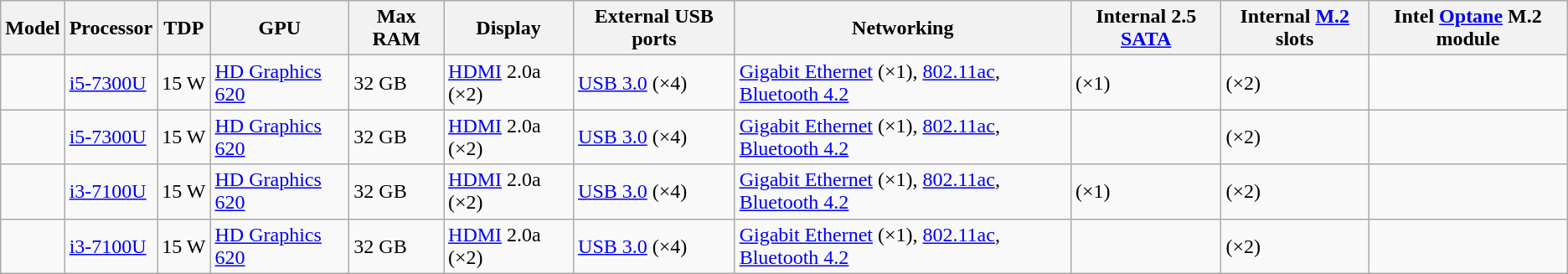<table class="wikitable">
<tr>
<th>Model</th>
<th>Processor</th>
<th>TDP</th>
<th>GPU</th>
<th>Max RAM</th>
<th>Display</th>
<th>External USB ports</th>
<th>Networking</th>
<th>Internal 2.5 <a href='#'>SATA</a></th>
<th>Internal <a href='#'>M.2</a> slots</th>
<th>Intel <a href='#'>Optane</a> M.2 module</th>
</tr>
<tr>
<td></td>
<td><a href='#'>i5-7300U</a></td>
<td>15 W</td>
<td><a href='#'>HD Graphics 620</a></td>
<td>32 GB</td>
<td><a href='#'>HDMI</a> 2.0a (×2)</td>
<td><a href='#'>USB 3.0</a> (×4)</td>
<td><a href='#'>Gigabit Ethernet</a> (×1), <a href='#'>802.11ac</a>, <a href='#'>Bluetooth 4.2</a></td>
<td> (×1)</td>
<td> (×2)</td>
<td></td>
</tr>
<tr>
<td></td>
<td><a href='#'>i5-7300U</a></td>
<td>15 W</td>
<td><a href='#'>HD Graphics 620</a></td>
<td>32 GB</td>
<td><a href='#'>HDMI</a> 2.0a (×2)</td>
<td><a href='#'>USB 3.0</a> (×4)</td>
<td><a href='#'>Gigabit Ethernet</a> (×1), <a href='#'>802.11ac</a>, <a href='#'>Bluetooth 4.2</a></td>
<td></td>
<td> (×2)</td>
<td></td>
</tr>
<tr>
<td></td>
<td><a href='#'>i3-7100U</a></td>
<td>15 W</td>
<td><a href='#'>HD Graphics 620</a></td>
<td>32 GB</td>
<td><a href='#'>HDMI</a> 2.0a (×2)</td>
<td><a href='#'>USB 3.0</a> (×4)</td>
<td><a href='#'>Gigabit Ethernet</a> (×1), <a href='#'>802.11ac</a>, <a href='#'>Bluetooth 4.2</a></td>
<td> (×1)</td>
<td> (×2)</td>
<td></td>
</tr>
<tr>
<td></td>
<td><a href='#'>i3-7100U</a></td>
<td>15 W</td>
<td><a href='#'>HD Graphics 620</a></td>
<td>32 GB</td>
<td><a href='#'>HDMI</a> 2.0a (×2)</td>
<td><a href='#'>USB 3.0</a> (×4)</td>
<td><a href='#'>Gigabit Ethernet</a> (×1), <a href='#'>802.11ac</a>, <a href='#'>Bluetooth 4.2</a></td>
<td></td>
<td> (×2)</td>
<td></td>
</tr>
</table>
